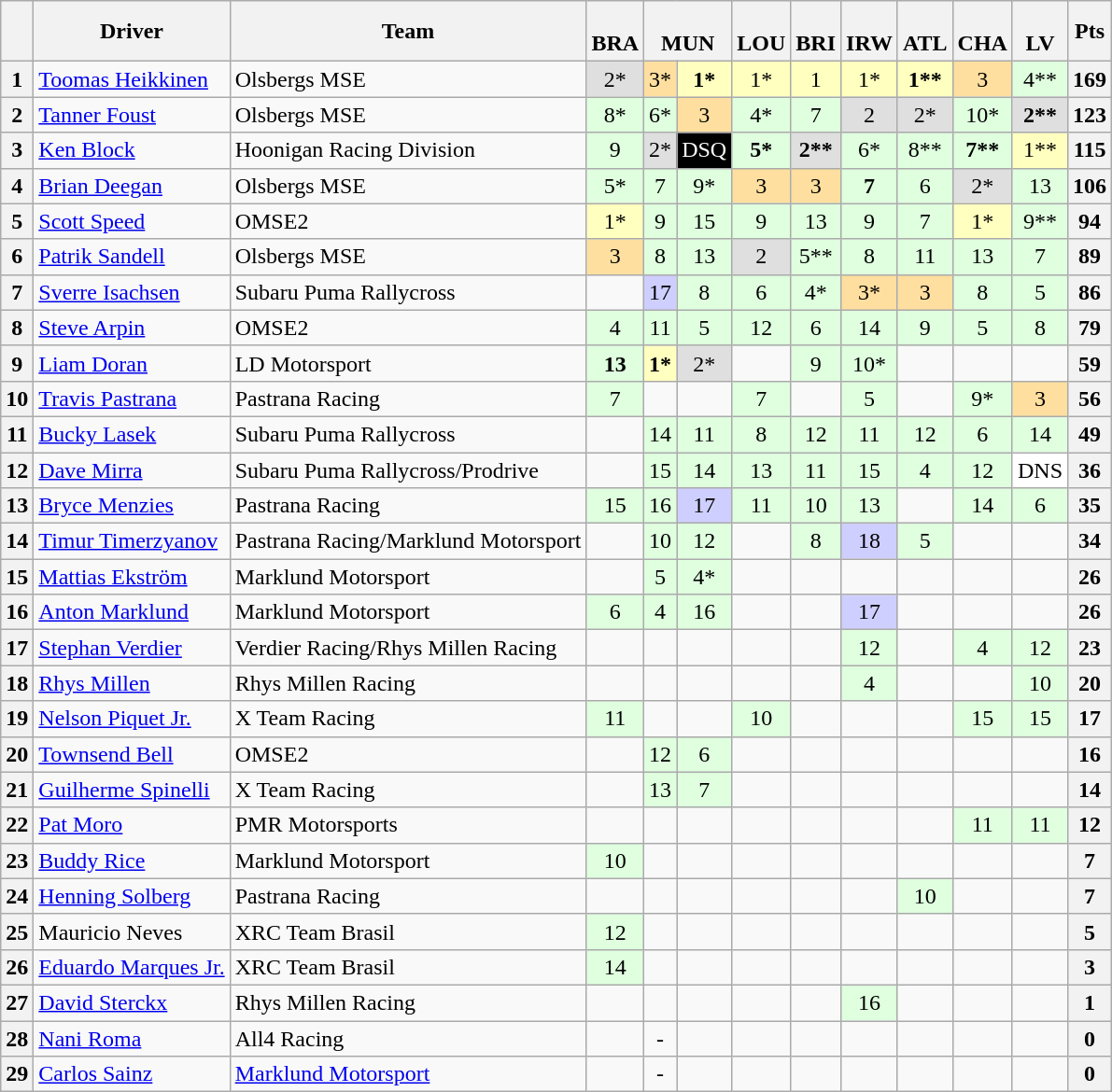<table class="wikitable" style="text-align:center">
<tr>
<th valign="middle"></th>
<th valign="middle">Driver</th>
<th valign="middle">Team</th>
<th><br>BRA</th>
<th colspan=2><br>MUN</th>
<th><br>LOU</th>
<th><br>BRI</th>
<th><br>IRW</th>
<th><br>ATL</th>
<th><br>CHA</th>
<th><br>LV</th>
<th>Pts</th>
</tr>
<tr>
<th>1</th>
<td align="left"> <a href='#'>Toomas Heikkinen</a></td>
<td align="left">Olsbergs MSE</td>
<td style="background:#dfdfdf;">2*</td>
<td style="background:#ffdf9f;">3*</td>
<td style="background:#ffffbf;"><strong>1*</strong></td>
<td style="background:#ffffbf;">1*</td>
<td style="background:#ffffbf;">1</td>
<td style="background:#ffffbf;">1*</td>
<td style="background:#ffffbf;"><strong>1**</strong></td>
<td style="background:#ffdf9f;">3</td>
<td style="background:#dfffdf;">4**</td>
<th>169</th>
</tr>
<tr>
<th>2</th>
<td align="left"> <a href='#'>Tanner Foust</a></td>
<td align="left">Olsbergs MSE</td>
<td style="background:#dfffdf;">8*</td>
<td style="background:#dfffdf;">6*</td>
<td style="background:#ffdf9f;">3</td>
<td style="background:#dfffdf;">4*</td>
<td style="background:#dfffdf;">7</td>
<td style="background:#dfdfdf;">2</td>
<td style="background:#dfdfdf;">2*</td>
<td style="background:#dfffdf;">10*</td>
<td style="background:#dfdfdf;"><strong>2**</strong></td>
<th>123</th>
</tr>
<tr>
<th>3</th>
<td align="left"> <a href='#'>Ken Block</a></td>
<td align="left">Hoonigan Racing Division</td>
<td style="background:#dfffdf;">9</td>
<td style="background:#dfdfdf;">2*</td>
<td style="background:#000000; color:white;">DSQ</td>
<td style="background:#dfffdf;"><strong>5*</strong></td>
<td style="background:#dfdfdf;"><strong>2**</strong></td>
<td style="background:#dfffdf;">6*</td>
<td style="background:#dfffdf;">8**</td>
<td style="background:#dfffdf;"><strong>7**</strong></td>
<td style="background:#ffffbf;">1**</td>
<th>115</th>
</tr>
<tr>
<th>4</th>
<td align="left"> <a href='#'>Brian Deegan</a></td>
<td align="left">Olsbergs MSE</td>
<td style="background:#dfffdf;">5*</td>
<td style="background:#dfffdf;">7</td>
<td style="background:#dfffdf;">9*</td>
<td style="background:#ffdf9f;">3</td>
<td style="background:#ffdf9f;">3</td>
<td style="background:#dfffdf;"><strong>7</strong></td>
<td style="background:#dfffdf;">6</td>
<td style="background:#dfdfdf;">2*</td>
<td style="background:#dfffdf;">13</td>
<th>106</th>
</tr>
<tr>
<th>5</th>
<td align="left"> <a href='#'>Scott Speed</a></td>
<td align="left">OMSE2</td>
<td style="background:#ffffbf;">1*</td>
<td style="background:#dfffdf;">9</td>
<td style="background:#dfffdf;">15</td>
<td style="background:#dfffdf;">9</td>
<td style="background:#dfffdf;">13</td>
<td style="background:#dfffdf;">9</td>
<td style="background:#dfffdf;">7</td>
<td style="background:#ffffbf;">1*</td>
<td style="background:#dfffdf;">9**</td>
<th>94</th>
</tr>
<tr>
<th>6</th>
<td align="left"> <a href='#'>Patrik Sandell</a></td>
<td align="left">Olsbergs MSE</td>
<td style="background:#ffdf9f;">3</td>
<td style="background:#dfffdf;">8</td>
<td style="background:#dfffdf;">13</td>
<td style="background:#dfdfdf;">2</td>
<td style="background:#dfffdf;">5**</td>
<td style="background:#dfffdf;">8</td>
<td style="background:#dfffdf;">11</td>
<td style="background:#dfffdf;">13</td>
<td style="background:#dfffdf;">7</td>
<th>89</th>
</tr>
<tr>
<th>7</th>
<td align="left"> <a href='#'>Sverre Isachsen</a></td>
<td align="left">Subaru Puma Rallycross</td>
<td></td>
<td style="background:#cfcfff;">17</td>
<td style="background:#dfffdf;">8</td>
<td style="background:#dfffdf;">6</td>
<td style="background:#dfffdf;">4*</td>
<td style="background:#ffdf9f;">3*</td>
<td style="background:#ffdf9f;">3</td>
<td style="background:#dfffdf;">8</td>
<td style="background:#dfffdf;">5</td>
<th>86</th>
</tr>
<tr>
<th>8</th>
<td align="left"> <a href='#'>Steve Arpin</a></td>
<td align="left">OMSE2</td>
<td style="background:#dfffdf;">4</td>
<td style="background:#dfffdf;">11</td>
<td style="background:#dfffdf;">5</td>
<td style="background:#dfffdf;">12</td>
<td style="background:#dfffdf;">6</td>
<td style="background:#dfffdf;">14</td>
<td style="background:#dfffdf;">9</td>
<td style="background:#dfffdf;">5</td>
<td style="background:#dfffdf;">8</td>
<th>79</th>
</tr>
<tr>
<th>9</th>
<td align="left"> <a href='#'>Liam Doran</a></td>
<td align="left">LD Motorsport</td>
<td style="background:#dfffdf;"><strong>13</strong></td>
<td style="background:#ffffbf;"><strong>1*</strong></td>
<td style="background:#dfdfdf;">2*</td>
<td></td>
<td style="background:#dfffdf;">9</td>
<td style="background:#dfffdf;">10*</td>
<td></td>
<td></td>
<td></td>
<th>59</th>
</tr>
<tr>
<th>10</th>
<td align="left"> <a href='#'>Travis Pastrana</a></td>
<td align="left">Pastrana Racing</td>
<td style="background:#dfffdf;">7</td>
<td></td>
<td></td>
<td style="background:#dfffdf;">7</td>
<td></td>
<td style="background:#dfffdf;">5</td>
<td></td>
<td style="background:#dfffdf;">9*</td>
<td style="background:#ffdf9f;">3</td>
<th>56</th>
</tr>
<tr>
<th>11</th>
<td align="left"> <a href='#'>Bucky Lasek</a></td>
<td align="left">Subaru Puma Rallycross</td>
<td></td>
<td style="background:#dfffdf;">14</td>
<td style="background:#dfffdf;">11</td>
<td style="background:#dfffdf;">8</td>
<td style="background:#dfffdf;">12</td>
<td style="background:#dfffdf;">11</td>
<td style="background:#dfffdf;">12</td>
<td style="background:#dfffdf;">6</td>
<td style="background:#dfffdf;">14</td>
<th>49</th>
</tr>
<tr>
<th>12</th>
<td align="left"> <a href='#'>Dave Mirra</a></td>
<td align="left">Subaru Puma Rallycross/Prodrive</td>
<td></td>
<td style="background:#dfffdf;">15</td>
<td style="background:#dfffdf;">14</td>
<td style="background:#dfffdf;">13</td>
<td style="background:#dfffdf;">11</td>
<td style="background:#dfffdf;">15</td>
<td style="background:#dfffdf;">4</td>
<td style="background:#dfffdf;">12</td>
<td style="background:#ffffff;">DNS</td>
<th>36</th>
</tr>
<tr>
<th>13</th>
<td align="left"> <a href='#'>Bryce Menzies</a></td>
<td align="left">Pastrana Racing</td>
<td style="background:#dfffdf;">15</td>
<td style="background:#dfffdf;">16</td>
<td style="background:#cfcfff;">17</td>
<td style="background:#dfffdf;">11</td>
<td style="background:#dfffdf;">10</td>
<td style="background:#dfffdf;">13</td>
<td></td>
<td style="background:#dfffdf;">14</td>
<td style="background:#dfffdf;">6</td>
<th>35</th>
</tr>
<tr>
<th>14</th>
<td align="left"> <a href='#'>Timur Timerzyanov</a></td>
<td align="left">Pastrana Racing/Marklund Motorsport</td>
<td></td>
<td style="background:#dfffdf;">10</td>
<td style="background:#dfffdf;">12</td>
<td></td>
<td style="background:#dfffdf;">8</td>
<td style="background:#cfcfff;">18</td>
<td style="background:#dfffdf;">5</td>
<td></td>
<td></td>
<th>34</th>
</tr>
<tr>
<th>15</th>
<td align="left"> <a href='#'>Mattias Ekström</a></td>
<td align="left">Marklund Motorsport</td>
<td></td>
<td style="background:#dfffdf;">5</td>
<td style="background:#dfffdf;">4*</td>
<td></td>
<td></td>
<td></td>
<td></td>
<td></td>
<td></td>
<th>26</th>
</tr>
<tr>
<th>16</th>
<td align="left"> <a href='#'>Anton Marklund</a></td>
<td align="left">Marklund Motorsport</td>
<td style="background:#dfffdf;">6</td>
<td style="background:#dfffdf;">4</td>
<td style="background:#dfffdf;">16</td>
<td></td>
<td></td>
<td style="background:#cfcfff;">17</td>
<td></td>
<td></td>
<td></td>
<th>26</th>
</tr>
<tr>
<th>17</th>
<td align="left"> <a href='#'>Stephan Verdier</a></td>
<td align="left">Verdier Racing/Rhys Millen Racing</td>
<td></td>
<td></td>
<td></td>
<td></td>
<td></td>
<td style="background:#dfffdf;">12</td>
<td></td>
<td style="background:#dfffdf;">4</td>
<td style="background:#dfffdf;">12</td>
<th>23</th>
</tr>
<tr>
<th>18</th>
<td align="left"> <a href='#'>Rhys Millen</a></td>
<td align="left">Rhys Millen Racing</td>
<td></td>
<td></td>
<td></td>
<td></td>
<td></td>
<td style="background:#dfffdf;">4</td>
<td></td>
<td></td>
<td style="background:#dfffdf;">10</td>
<th>20</th>
</tr>
<tr>
<th>19</th>
<td align="left"> <a href='#'>Nelson Piquet Jr.</a></td>
<td align="left">X Team Racing</td>
<td style="background:#dfffdf;">11</td>
<td></td>
<td></td>
<td style="background:#dfffdf;">10</td>
<td></td>
<td></td>
<td></td>
<td style="background:#dfffdf;">15</td>
<td style="background:#dfffdf;">15</td>
<th>17</th>
</tr>
<tr>
<th>20</th>
<td align="left"> <a href='#'>Townsend Bell</a></td>
<td align="left">OMSE2</td>
<td></td>
<td style="background:#dfffdf;">12</td>
<td style="background:#dfffdf;">6</td>
<td></td>
<td></td>
<td></td>
<td></td>
<td></td>
<td></td>
<th>16</th>
</tr>
<tr>
<th>21</th>
<td align="left"> <a href='#'>Guilherme Spinelli</a></td>
<td align="left">X Team Racing</td>
<td></td>
<td style="background:#dfffdf;">13</td>
<td style="background:#dfffdf;">7</td>
<td></td>
<td></td>
<td></td>
<td></td>
<td></td>
<td></td>
<th>14</th>
</tr>
<tr>
<th>22</th>
<td align="left"> <a href='#'>Pat Moro</a></td>
<td align="left">PMR Motorsports</td>
<td></td>
<td></td>
<td></td>
<td></td>
<td></td>
<td></td>
<td></td>
<td style="background:#dfffdf;">11</td>
<td style="background:#dfffdf;">11</td>
<th>12</th>
</tr>
<tr>
<th>23</th>
<td align="left"> <a href='#'>Buddy Rice</a></td>
<td align="left">Marklund Motorsport</td>
<td style="background:#dfffdf;">10</td>
<td></td>
<td></td>
<td></td>
<td></td>
<td></td>
<td></td>
<td></td>
<td></td>
<th>7</th>
</tr>
<tr>
<th>24</th>
<td align="left"> <a href='#'>Henning Solberg</a></td>
<td align="left">Pastrana Racing</td>
<td></td>
<td></td>
<td></td>
<td></td>
<td></td>
<td></td>
<td style="background:#dfffdf;">10</td>
<td></td>
<td></td>
<th>7</th>
</tr>
<tr>
<th>25</th>
<td align="left"> Mauricio Neves</td>
<td align="left">XRC Team Brasil</td>
<td style="background:#dfffdf;">12</td>
<td></td>
<td></td>
<td></td>
<td></td>
<td></td>
<td></td>
<td></td>
<td></td>
<th>5</th>
</tr>
<tr>
<th>26</th>
<td align="left"> <a href='#'>Eduardo Marques Jr.</a></td>
<td align="left">XRC Team Brasil</td>
<td style="background:#dfffdf;">14</td>
<td></td>
<td></td>
<td></td>
<td></td>
<td></td>
<td></td>
<td></td>
<td></td>
<th>3</th>
</tr>
<tr>
<th>27</th>
<td align="left"> <a href='#'>David Sterckx</a></td>
<td align="left">Rhys Millen Racing</td>
<td></td>
<td></td>
<td></td>
<td></td>
<td></td>
<td style="background:#dfffdf;">16</td>
<td></td>
<td></td>
<td></td>
<th>1</th>
</tr>
<tr>
<th>28</th>
<td align="left"> <a href='#'>Nani Roma</a></td>
<td align="left">All4 Racing</td>
<td></td>
<td>-</td>
<td></td>
<td></td>
<td></td>
<td></td>
<td></td>
<td></td>
<td></td>
<th>0</th>
</tr>
<tr>
<th>29</th>
<td align="left"> <a href='#'>Carlos Sainz</a></td>
<td align="left"><a href='#'>Marklund Motorsport</a></td>
<td></td>
<td>-</td>
<td></td>
<td></td>
<td></td>
<td></td>
<td></td>
<td></td>
<td></td>
<th>0</th>
</tr>
</table>
